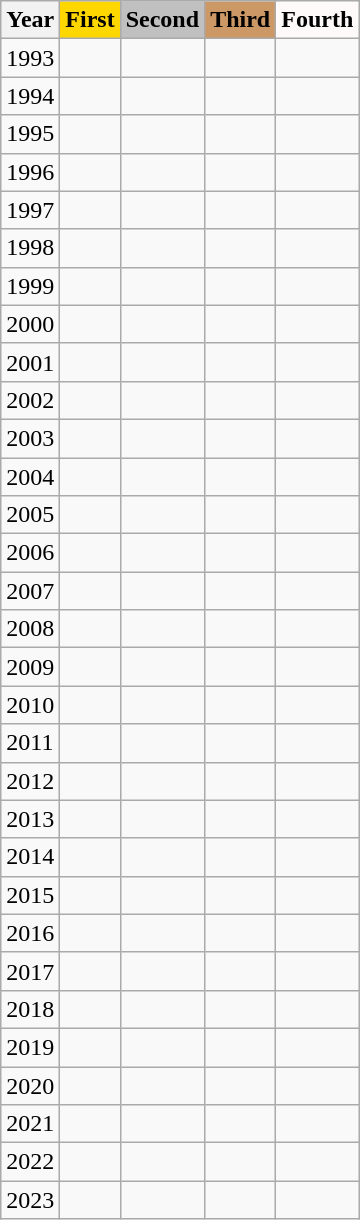<table class="wikitable">
<tr>
<th>Year</th>
<th style="background-color:gold;">First</th>
<th style="background-color:silver;">Second</th>
<th style="background-color:#c96;">Third</th>
<th style="background-color:snow;">Fourth</th>
</tr>
<tr>
<td>1993</td>
<td></td>
<td></td>
<td></td>
<td></td>
</tr>
<tr>
<td>1994</td>
<td></td>
<td></td>
<td></td>
<td></td>
</tr>
<tr>
<td>1995</td>
<td></td>
<td></td>
<td></td>
<td></td>
</tr>
<tr>
<td>1996</td>
<td></td>
<td></td>
<td></td>
<td></td>
</tr>
<tr>
<td>1997</td>
<td></td>
<td></td>
<td></td>
<td></td>
</tr>
<tr>
<td>1998</td>
<td></td>
<td></td>
<td></td>
<td></td>
</tr>
<tr>
<td>1999</td>
<td></td>
<td></td>
<td></td>
<td></td>
</tr>
<tr>
<td>2000</td>
<td></td>
<td></td>
<td></td>
<td></td>
</tr>
<tr>
<td>2001</td>
<td></td>
<td></td>
<td></td>
<td></td>
</tr>
<tr>
<td>2002</td>
<td></td>
<td></td>
<td></td>
<td></td>
</tr>
<tr>
<td>2003</td>
<td></td>
<td></td>
<td></td>
<td></td>
</tr>
<tr>
<td>2004</td>
<td></td>
<td></td>
<td></td>
<td></td>
</tr>
<tr>
<td>2005</td>
<td></td>
<td></td>
<td></td>
<td></td>
</tr>
<tr>
<td>2006</td>
<td></td>
<td></td>
<td></td>
<td></td>
</tr>
<tr>
<td>2007</td>
<td></td>
<td></td>
<td></td>
<td></td>
</tr>
<tr>
<td>2008</td>
<td></td>
<td></td>
<td></td>
<td></td>
</tr>
<tr>
<td>2009</td>
<td></td>
<td></td>
<td></td>
<td></td>
</tr>
<tr>
<td>2010</td>
<td></td>
<td></td>
<td></td>
<td></td>
</tr>
<tr>
<td>2011</td>
<td></td>
<td></td>
<td></td>
<td></td>
</tr>
<tr>
<td>2012</td>
<td></td>
<td></td>
<td></td>
<td></td>
</tr>
<tr>
<td>2013</td>
<td></td>
<td></td>
<td></td>
<td></td>
</tr>
<tr>
<td>2014</td>
<td></td>
<td></td>
<td></td>
<td></td>
</tr>
<tr>
<td>2015</td>
<td></td>
<td></td>
<td></td>
<td></td>
</tr>
<tr>
<td>2016</td>
<td></td>
<td></td>
<td></td>
<td></td>
</tr>
<tr>
<td>2017</td>
<td></td>
<td></td>
<td></td>
<td></td>
</tr>
<tr>
<td>2018</td>
<td></td>
<td></td>
<td></td>
<td></td>
</tr>
<tr>
<td>2019</td>
<td></td>
<td></td>
<td></td>
<td></td>
</tr>
<tr>
<td>2020</td>
<td></td>
<td></td>
<td></td>
<td></td>
</tr>
<tr>
<td>2021</td>
<td></td>
<td></td>
<td></td>
<td></td>
</tr>
<tr>
<td>2022</td>
<td></td>
<td></td>
<td></td>
<td></td>
</tr>
<tr>
<td>2023</td>
<td></td>
<td></td>
<td></td>
<td></td>
</tr>
</table>
